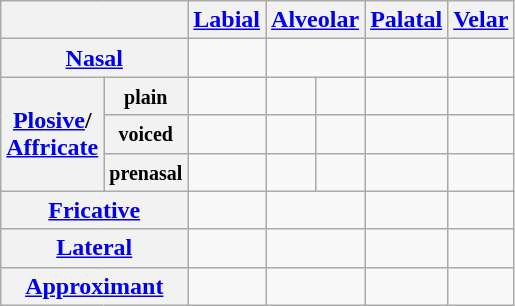<table class="wikitable" style="text-align:center;">
<tr>
<th colspan="2"></th>
<th><a href='#'>Labial</a></th>
<th colspan="2"><a href='#'>Alveolar</a></th>
<th><a href='#'>Palatal</a></th>
<th><a href='#'>Velar</a></th>
</tr>
<tr>
<th colspan="2"><a href='#'>Nasal</a></th>
<td></td>
<td colspan="2"></td>
<td></td>
<td></td>
</tr>
<tr>
<th rowspan="3"><a href='#'>Plosive</a>/<br><a href='#'>Affricate</a></th>
<th><small>plain</small></th>
<td></td>
<td></td>
<td></td>
<td></td>
<td></td>
</tr>
<tr>
<th><small>voiced</small></th>
<td></td>
<td></td>
<td></td>
<td></td>
<td></td>
</tr>
<tr>
<th><small>prenasal</small></th>
<td></td>
<td></td>
<td></td>
<td></td>
<td></td>
</tr>
<tr>
<th colspan="2"><a href='#'>Fricative</a></th>
<td></td>
<td colspan="2"></td>
<td></td>
<td></td>
</tr>
<tr>
<th colspan="2"><a href='#'>Lateral</a></th>
<td></td>
<td colspan="2"></td>
<td></td>
<td></td>
</tr>
<tr>
<th colspan="2"><a href='#'>Approximant</a></th>
<td></td>
<td colspan="2"></td>
<td></td>
<td></td>
</tr>
</table>
